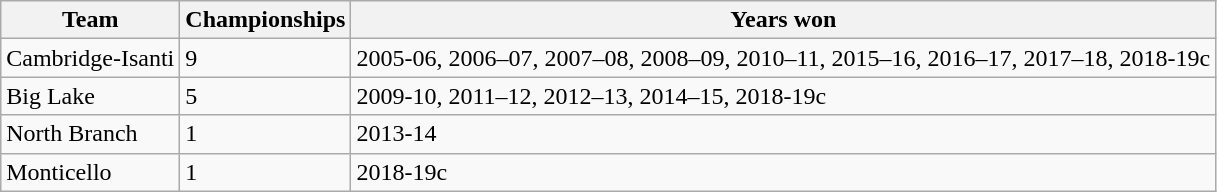<table class="wikitable">
<tr>
<th>Team</th>
<th>Championships</th>
<th>Years won</th>
</tr>
<tr>
<td>Cambridge-Isanti</td>
<td>9</td>
<td>2005-06, 2006–07, 2007–08, 2008–09, 2010–11, 2015–16, 2016–17, 2017–18, 2018-19c</td>
</tr>
<tr>
<td>Big Lake</td>
<td>5</td>
<td>2009-10, 2011–12, 2012–13, 2014–15, 2018-19c</td>
</tr>
<tr>
<td>North Branch</td>
<td>1</td>
<td>2013-14</td>
</tr>
<tr>
<td>Monticello</td>
<td>1</td>
<td>2018-19c</td>
</tr>
</table>
